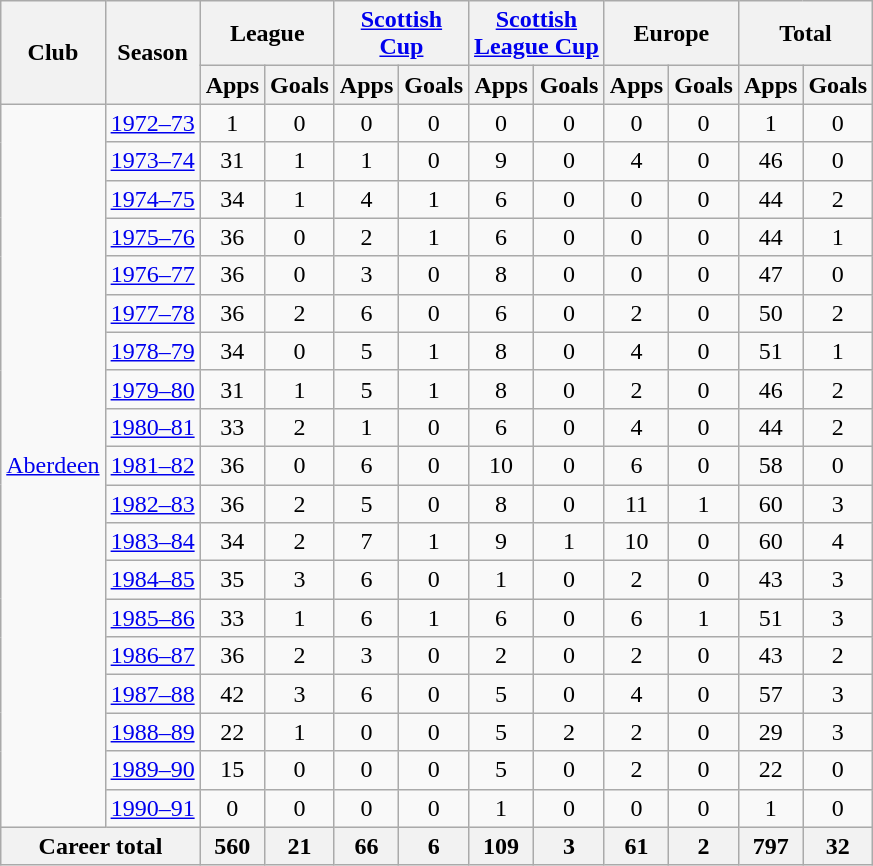<table class="wikitable" style="text-align:center">
<tr>
<th rowspan="2">Club</th>
<th rowspan="2">Season</th>
<th colspan="2">League</th>
<th colspan="2"><a href='#'>Scottish<br>Cup</a></th>
<th colspan="2"><a href='#'>Scottish<br>League Cup</a></th>
<th colspan="2">Europe</th>
<th colspan="2">Total</th>
</tr>
<tr>
<th>Apps</th>
<th>Goals</th>
<th>Apps</th>
<th>Goals</th>
<th>Apps</th>
<th>Goals</th>
<th>Apps</th>
<th>Goals</th>
<th>Apps</th>
<th>Goals</th>
</tr>
<tr>
<td rowspan="19"><a href='#'>Aberdeen</a></td>
<td><a href='#'>1972–73</a></td>
<td>1</td>
<td>0</td>
<td>0</td>
<td>0</td>
<td>0</td>
<td>0</td>
<td>0</td>
<td>0</td>
<td>1</td>
<td>0</td>
</tr>
<tr>
<td><a href='#'>1973–74</a></td>
<td>31</td>
<td>1</td>
<td>1</td>
<td>0</td>
<td>9</td>
<td>0</td>
<td>4</td>
<td>0</td>
<td>46</td>
<td>0</td>
</tr>
<tr>
<td><a href='#'>1974–75</a></td>
<td>34</td>
<td>1</td>
<td>4</td>
<td>1</td>
<td>6</td>
<td>0</td>
<td>0</td>
<td>0</td>
<td>44</td>
<td>2</td>
</tr>
<tr>
<td><a href='#'>1975–76</a></td>
<td>36</td>
<td>0</td>
<td>2</td>
<td>1</td>
<td>6</td>
<td>0</td>
<td>0</td>
<td>0</td>
<td>44</td>
<td>1</td>
</tr>
<tr>
<td><a href='#'>1976–77</a></td>
<td>36</td>
<td>0</td>
<td>3</td>
<td>0</td>
<td>8</td>
<td>0</td>
<td>0</td>
<td>0</td>
<td>47</td>
<td>0</td>
</tr>
<tr>
<td><a href='#'>1977–78</a></td>
<td>36</td>
<td>2</td>
<td>6</td>
<td>0</td>
<td>6</td>
<td>0</td>
<td>2</td>
<td>0</td>
<td>50</td>
<td>2</td>
</tr>
<tr>
<td><a href='#'>1978–79</a></td>
<td>34</td>
<td>0</td>
<td>5</td>
<td>1</td>
<td>8</td>
<td>0</td>
<td>4</td>
<td>0</td>
<td>51</td>
<td>1</td>
</tr>
<tr>
<td><a href='#'>1979–80</a></td>
<td>31</td>
<td>1</td>
<td>5</td>
<td>1</td>
<td>8</td>
<td>0</td>
<td>2</td>
<td>0</td>
<td>46</td>
<td>2</td>
</tr>
<tr>
<td><a href='#'>1980–81</a></td>
<td>33</td>
<td>2</td>
<td>1</td>
<td>0</td>
<td>6</td>
<td>0</td>
<td>4</td>
<td>0</td>
<td>44</td>
<td>2</td>
</tr>
<tr>
<td><a href='#'>1981–82</a></td>
<td>36</td>
<td>0</td>
<td>6</td>
<td>0</td>
<td>10</td>
<td>0</td>
<td>6</td>
<td>0</td>
<td>58</td>
<td>0</td>
</tr>
<tr>
<td><a href='#'>1982–83</a></td>
<td>36</td>
<td>2</td>
<td>5</td>
<td>0</td>
<td>8</td>
<td>0</td>
<td>11</td>
<td>1</td>
<td>60</td>
<td>3</td>
</tr>
<tr>
<td><a href='#'>1983–84</a></td>
<td>34</td>
<td>2</td>
<td>7</td>
<td>1</td>
<td>9</td>
<td>1</td>
<td>10</td>
<td>0</td>
<td>60</td>
<td>4</td>
</tr>
<tr>
<td><a href='#'>1984–85</a></td>
<td>35</td>
<td>3</td>
<td>6</td>
<td>0</td>
<td>1</td>
<td>0</td>
<td>2</td>
<td>0</td>
<td>43</td>
<td>3</td>
</tr>
<tr>
<td><a href='#'>1985–86</a></td>
<td>33</td>
<td>1</td>
<td>6</td>
<td>1</td>
<td>6</td>
<td>0</td>
<td>6</td>
<td>1</td>
<td>51</td>
<td>3</td>
</tr>
<tr>
<td><a href='#'>1986–87</a></td>
<td>36</td>
<td>2</td>
<td>3</td>
<td>0</td>
<td>2</td>
<td>0</td>
<td>2</td>
<td>0</td>
<td>43</td>
<td>2</td>
</tr>
<tr>
<td><a href='#'>1987–88</a></td>
<td>42</td>
<td>3</td>
<td>6</td>
<td>0</td>
<td>5</td>
<td>0</td>
<td>4</td>
<td>0</td>
<td>57</td>
<td>3</td>
</tr>
<tr>
<td><a href='#'>1988–89</a></td>
<td>22</td>
<td>1</td>
<td>0</td>
<td>0</td>
<td>5</td>
<td>2</td>
<td>2</td>
<td>0</td>
<td>29</td>
<td>3</td>
</tr>
<tr>
<td><a href='#'>1989–90</a></td>
<td>15</td>
<td>0</td>
<td>0</td>
<td>0</td>
<td>5</td>
<td>0</td>
<td>2</td>
<td>0</td>
<td>22</td>
<td>0</td>
</tr>
<tr>
<td><a href='#'>1990–91</a></td>
<td>0</td>
<td>0</td>
<td>0</td>
<td>0</td>
<td>1</td>
<td>0</td>
<td>0</td>
<td>0</td>
<td>1</td>
<td>0</td>
</tr>
<tr>
<th colspan="2">Career total</th>
<th>560</th>
<th>21</th>
<th>66</th>
<th>6</th>
<th>109</th>
<th>3</th>
<th>61</th>
<th>2</th>
<th>797</th>
<th>32</th>
</tr>
</table>
